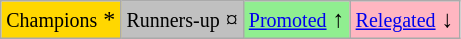<table class="wikitable">
<tr>
<td bgcolor=gold><small>Champions</small> *</td>
<td bgcolor=silver><small>Runners-up</small> ¤</td>
<td bgcolor=lightgreen><small><a href='#'>Promoted</a></small> ↑</td>
<td bgcolor=lightpink><small><a href='#'>Relegated</a></small> ↓</td>
</tr>
</table>
